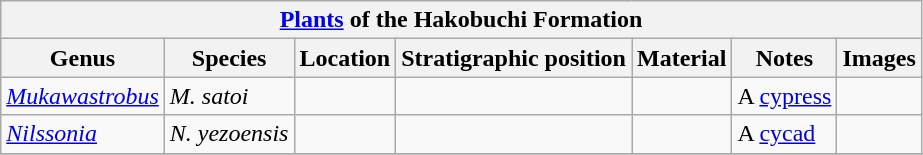<table class="wikitable" align="center">
<tr>
<th colspan="7" align="center"><a href='#'>Plants</a> of the Hakobuchi Formation</th>
</tr>
<tr>
<th>Genus</th>
<th>Species</th>
<th>Location</th>
<th>Stratigraphic position</th>
<th>Material</th>
<th>Notes</th>
<th>Images</th>
</tr>
<tr>
<td><em><a href='#'>Mukawastrobus</a></em></td>
<td><em>M. satoi</em></td>
<td></td>
<td></td>
<td></td>
<td>A <a href='#'>cypress</a></td>
<td></td>
</tr>
<tr>
<td><em><a href='#'>Nilssonia</a></em></td>
<td><em>N. yezoensis</em></td>
<td></td>
<td></td>
<td></td>
<td>A <a href='#'>cycad</a></td>
<td></td>
</tr>
<tr>
</tr>
</table>
